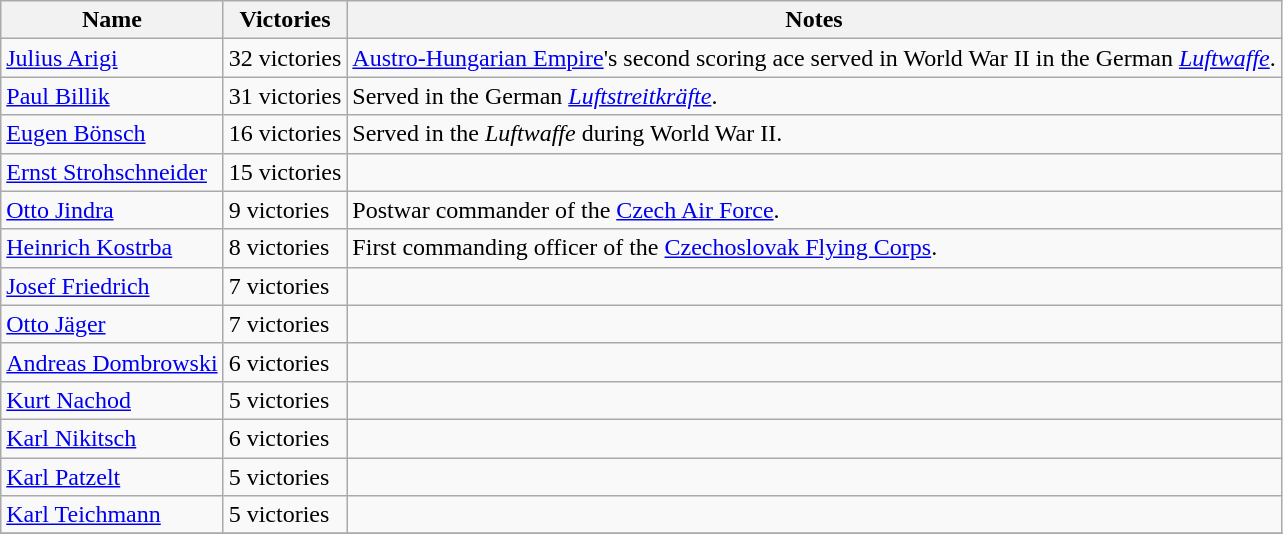<table class="wikitable sortable">
<tr>
<th>Name</th>
<th>Victories</th>
<th>Notes</th>
</tr>
<tr>
<td><a href='#'>Julius Arigi</a></td>
<td>32 victories</td>
<td><a href='#'>Austro-Hungarian Empire</a>'s second scoring ace served in World War II in the German <em><a href='#'>Luftwaffe</a></em>.</td>
</tr>
<tr>
<td><a href='#'>Paul Billik</a></td>
<td>31 victories</td>
<td>Served in the German <em><a href='#'>Luftstreitkräfte</a></em>.</td>
</tr>
<tr>
<td><a href='#'>Eugen Bönsch</a></td>
<td>16 victories</td>
<td>Served in the <em>Luftwaffe</em> during World War II.</td>
</tr>
<tr>
<td><a href='#'>Ernst Strohschneider</a></td>
<td>15 victories</td>
<td></td>
</tr>
<tr>
<td><a href='#'>Otto Jindra</a></td>
<td>9 victories</td>
<td>Postwar commander of the <a href='#'>Czech Air Force</a>.</td>
</tr>
<tr>
<td><a href='#'>Heinrich Kostrba</a></td>
<td>8 victories</td>
<td>First commanding officer of the <a href='#'>Czechoslovak Flying Corps</a>.</td>
</tr>
<tr>
<td><a href='#'>Josef Friedrich</a></td>
<td>7 victories</td>
<td></td>
</tr>
<tr>
<td><a href='#'>Otto Jäger</a></td>
<td>7 victories</td>
<td></td>
</tr>
<tr>
<td><a href='#'>Andreas Dombrowski</a></td>
<td>6 victories</td>
<td></td>
</tr>
<tr>
<td><a href='#'>Kurt Nachod</a></td>
<td>5 victories</td>
<td></td>
</tr>
<tr>
<td><a href='#'>Karl Nikitsch</a></td>
<td>6 victories</td>
<td></td>
</tr>
<tr>
<td><a href='#'>Karl Patzelt</a></td>
<td>5 victories</td>
<td></td>
</tr>
<tr>
<td><a href='#'>Karl Teichmann</a></td>
<td>5 victories</td>
<td></td>
</tr>
<tr>
</tr>
</table>
